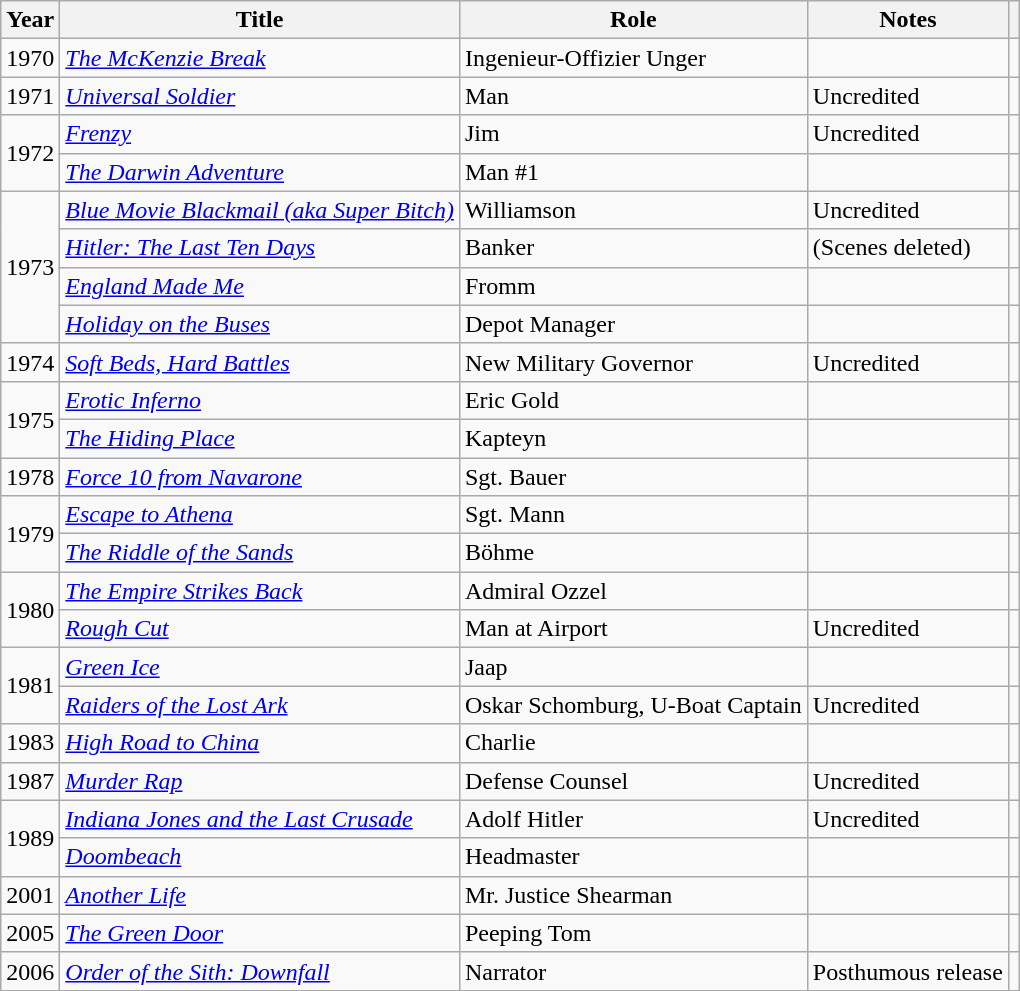<table class="wikitable sortable">
<tr>
<th>Year</th>
<th>Title</th>
<th>Role</th>
<th>Notes</th>
<th scope="col" class="unsortable"></th>
</tr>
<tr>
<td>1970</td>
<td><em><a href='#'>The McKenzie Break</a></em></td>
<td>Ingenieur-Offizier Unger</td>
<td></td>
<td align="center"></td>
</tr>
<tr>
<td>1971</td>
<td><em><a href='#'>Universal Soldier</a></em></td>
<td>Man</td>
<td>Uncredited</td>
<td align="center"></td>
</tr>
<tr>
<td rowspan=2>1972</td>
<td><em><a href='#'>Frenzy</a></em></td>
<td>Jim</td>
<td>Uncredited</td>
<td align="center"></td>
</tr>
<tr>
<td><em><a href='#'>The Darwin Adventure</a></em></td>
<td>Man #1</td>
<td></td>
<td align="center"></td>
</tr>
<tr>
<td rowspan=4>1973</td>
<td><em><a href='#'>Blue Movie Blackmail (aka Super Bitch)</a></em></td>
<td>Williamson</td>
<td>Uncredited</td>
<td align="center"></td>
</tr>
<tr>
<td><em><a href='#'>Hitler: The Last Ten Days</a></em></td>
<td>Banker</td>
<td>(Scenes deleted)</td>
<td align="center"></td>
</tr>
<tr>
<td><em><a href='#'>England Made Me</a></em></td>
<td>Fromm</td>
<td></td>
<td align="center"></td>
</tr>
<tr>
<td><em><a href='#'>Holiday on the Buses</a></em></td>
<td>Depot Manager</td>
<td></td>
<td align="center"></td>
</tr>
<tr>
<td>1974</td>
<td><em><a href='#'>Soft Beds, Hard Battles </a></em></td>
<td>New Military Governor</td>
<td>Uncredited</td>
<td align="center"></td>
</tr>
<tr>
<td rowspan=2>1975</td>
<td><em><a href='#'>Erotic Inferno</a></em></td>
<td>Eric Gold</td>
<td></td>
<td align="center"></td>
</tr>
<tr>
<td><em><a href='#'>The Hiding Place</a></em></td>
<td>Kapteyn</td>
<td></td>
<td align="center"></td>
</tr>
<tr>
<td>1978</td>
<td><em><a href='#'>Force 10 from Navarone</a></em></td>
<td>Sgt. Bauer</td>
<td></td>
<td align="center"></td>
</tr>
<tr>
<td rowspan=2>1979</td>
<td><em><a href='#'>Escape to Athena</a></em></td>
<td>Sgt. Mann</td>
<td></td>
<td align="center"></td>
</tr>
<tr>
<td><em><a href='#'>The Riddle of the Sands</a></em></td>
<td>Böhme</td>
<td></td>
<td align="center"></td>
</tr>
<tr>
<td rowspan=2>1980</td>
<td><em><a href='#'>The Empire Strikes Back</a></em></td>
<td>Admiral Ozzel</td>
<td></td>
<td align="center"></td>
</tr>
<tr>
<td><em><a href='#'>Rough Cut</a></em></td>
<td>Man at Airport</td>
<td>Uncredited</td>
<td align="center"></td>
</tr>
<tr>
<td rowspan=2>1981</td>
<td><em><a href='#'>Green Ice</a></em></td>
<td>Jaap</td>
<td></td>
<td align="center"></td>
</tr>
<tr>
<td><em><a href='#'>Raiders of the Lost Ark</a></em></td>
<td>Oskar Schomburg, U-Boat Captain</td>
<td>Uncredited</td>
<td align="center"></td>
</tr>
<tr>
<td>1983</td>
<td><em><a href='#'>High Road to China</a></em></td>
<td>Charlie</td>
<td></td>
<td align="center"></td>
</tr>
<tr>
<td>1987</td>
<td><em><a href='#'>Murder Rap</a></em></td>
<td>Defense Counsel</td>
<td>Uncredited</td>
<td align="center"></td>
</tr>
<tr>
<td rowspan=2>1989</td>
<td><em><a href='#'>Indiana Jones and the Last Crusade</a></em></td>
<td>Adolf Hitler</td>
<td>Uncredited</td>
<td align="center"></td>
</tr>
<tr>
<td><em><a href='#'>Doombeach</a></em></td>
<td>Headmaster</td>
<td></td>
<td align="center"></td>
</tr>
<tr>
<td>2001</td>
<td><em><a href='#'>Another Life</a></em></td>
<td>Mr. Justice Shearman</td>
<td></td>
<td align="center"></td>
</tr>
<tr>
<td>2005</td>
<td><em><a href='#'>The Green Door</a></em></td>
<td>Peeping Tom</td>
<td></td>
<td align="center"></td>
</tr>
<tr>
<td>2006</td>
<td><em><a href='#'>Order of the Sith: Downfall</a></em></td>
<td>Narrator</td>
<td>Posthumous release</td>
<td align="center"></td>
</tr>
<tr>
</tr>
</table>
